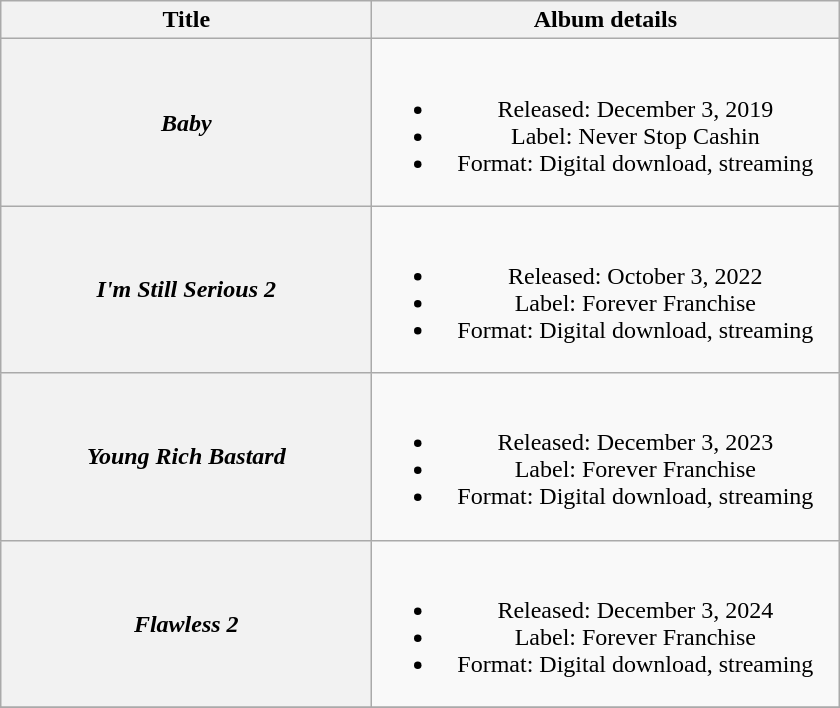<table class="wikitable plainrowheaders" style="text-align:center;">
<tr>
<th scope="col" style="width:15em;">Title</th>
<th scope="col" style="width:19em;">Album details</th>
</tr>
<tr>
<th scope="row"><em>Baby</em></th>
<td><br><ul><li>Released: December 3, 2019</li><li>Label: Never Stop Cashin</li><li>Format: Digital download, streaming</li></ul></td>
</tr>
<tr>
<th scope="row"><em>I'm Still Serious 2</em></th>
<td><br><ul><li>Released: October 3, 2022</li><li>Label: Forever Franchise</li><li>Format: Digital download, streaming</li></ul></td>
</tr>
<tr>
<th scope="row"><em>Young Rich Bastard</em></th>
<td><br><ul><li>Released: December 3, 2023</li><li>Label: Forever Franchise</li><li>Format: Digital download, streaming</li></ul></td>
</tr>
<tr>
<th scope="row"><em>Flawless 2</em></th>
<td><br><ul><li>Released: December 3, 2024</li><li>Label: Forever Franchise</li><li>Format: Digital download, streaming</li></ul></td>
</tr>
<tr>
</tr>
</table>
